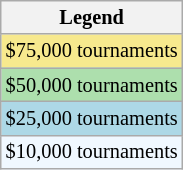<table class="wikitable" style="font-size:85%">
<tr>
<th>Legend</th>
</tr>
<tr style="background:#f7e98e;">
<td>$75,000 tournaments</td>
</tr>
<tr style="background:#addfad;">
<td>$50,000 tournaments</td>
</tr>
<tr style="background:lightblue;">
<td>$25,000 tournaments</td>
</tr>
<tr style="background:#f0f8ff;">
<td>$10,000 tournaments</td>
</tr>
</table>
